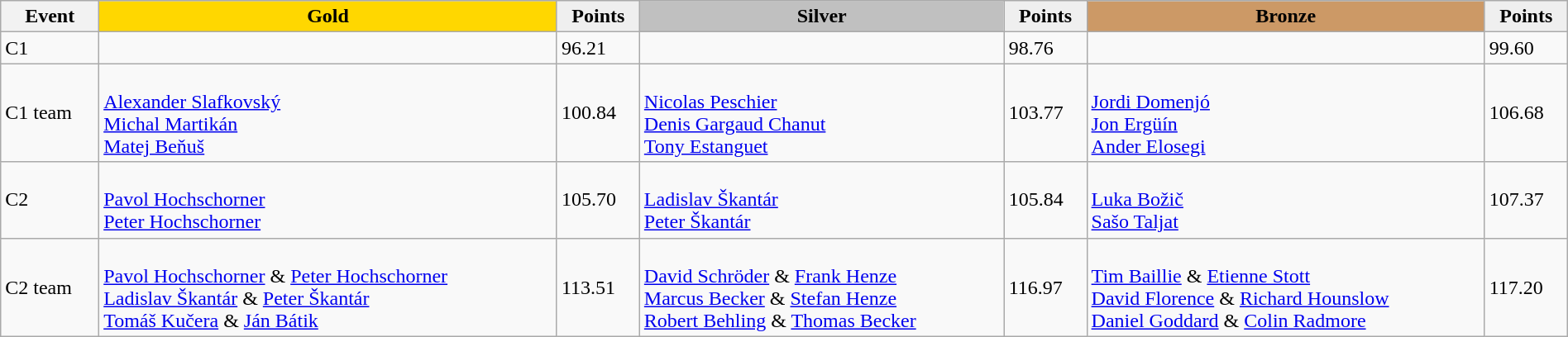<table class="wikitable" width=100%>
<tr>
<th>Event</th>
<td align=center bgcolor="gold"><strong>Gold</strong></td>
<td align=center bgcolor="EFEFEF"><strong>Points</strong></td>
<td align=center bgcolor="silver"><strong>Silver</strong></td>
<td align=center bgcolor="EFEFEF"><strong>Points</strong></td>
<td align=center bgcolor="CC9966"><strong>Bronze</strong></td>
<td align=center bgcolor="EFEFEF"><strong>Points</strong></td>
</tr>
<tr>
<td>C1</td>
<td></td>
<td>96.21</td>
<td></td>
<td>98.76</td>
<td></td>
<td>99.60</td>
</tr>
<tr>
<td>C1 team</td>
<td><br><a href='#'>Alexander Slafkovský</a><br><a href='#'>Michal Martikán</a><br><a href='#'>Matej Beňuš</a></td>
<td>100.84</td>
<td><br><a href='#'>Nicolas Peschier</a><br><a href='#'>Denis Gargaud Chanut</a><br><a href='#'>Tony Estanguet</a></td>
<td>103.77</td>
<td><br><a href='#'>Jordi Domenjó</a><br><a href='#'>Jon Ergüín</a><br><a href='#'>Ander Elosegi</a></td>
<td>106.68</td>
</tr>
<tr>
<td>C2</td>
<td><br><a href='#'>Pavol Hochschorner</a><br><a href='#'>Peter Hochschorner</a></td>
<td>105.70</td>
<td><br><a href='#'>Ladislav Škantár</a><br><a href='#'>Peter Škantár</a></td>
<td>105.84</td>
<td><br><a href='#'>Luka Božič</a><br><a href='#'>Sašo Taljat</a></td>
<td>107.37</td>
</tr>
<tr>
<td>C2 team</td>
<td><br><a href='#'>Pavol Hochschorner</a> & <a href='#'>Peter Hochschorner</a><br><a href='#'>Ladislav Škantár</a> & <a href='#'>Peter Škantár</a><br><a href='#'>Tomáš Kučera</a> & <a href='#'>Ján Bátik</a></td>
<td>113.51</td>
<td><br><a href='#'>David Schröder</a> & <a href='#'>Frank Henze</a><br><a href='#'>Marcus Becker</a> & <a href='#'>Stefan Henze</a><br><a href='#'>Robert Behling</a> & <a href='#'>Thomas Becker</a></td>
<td>116.97</td>
<td><br><a href='#'>Tim Baillie</a> & <a href='#'>Etienne Stott</a><br><a href='#'>David Florence</a> & <a href='#'>Richard Hounslow</a><br><a href='#'>Daniel Goddard</a> & <a href='#'>Colin Radmore</a></td>
<td>117.20</td>
</tr>
</table>
